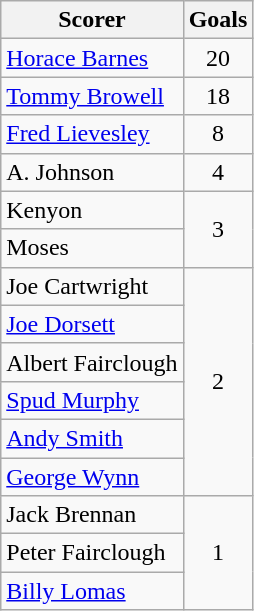<table class="wikitable">
<tr>
<th>Scorer</th>
<th>Goals</th>
</tr>
<tr>
<td> <a href='#'>Horace Barnes</a></td>
<td align=center>20</td>
</tr>
<tr>
<td> <a href='#'>Tommy Browell</a></td>
<td align=center>18</td>
</tr>
<tr>
<td> <a href='#'>Fred Lievesley</a></td>
<td align=center>8</td>
</tr>
<tr>
<td>A. Johnson</td>
<td align=center>4</td>
</tr>
<tr>
<td>Kenyon</td>
<td rowspan="2" align=center>3</td>
</tr>
<tr>
<td>Moses</td>
</tr>
<tr>
<td>Joe Cartwright</td>
<td rowspan="6" align=center>2</td>
</tr>
<tr>
<td> <a href='#'>Joe Dorsett</a></td>
</tr>
<tr>
<td>Albert Fairclough</td>
</tr>
<tr>
<td> <a href='#'>Spud Murphy</a></td>
</tr>
<tr>
<td> <a href='#'>Andy Smith</a></td>
</tr>
<tr>
<td> <a href='#'>George Wynn</a></td>
</tr>
<tr>
<td>Jack Brennan</td>
<td rowspan="3" align=center>1</td>
</tr>
<tr>
<td>Peter Fairclough</td>
</tr>
<tr>
<td> <a href='#'>Billy Lomas</a></td>
</tr>
</table>
